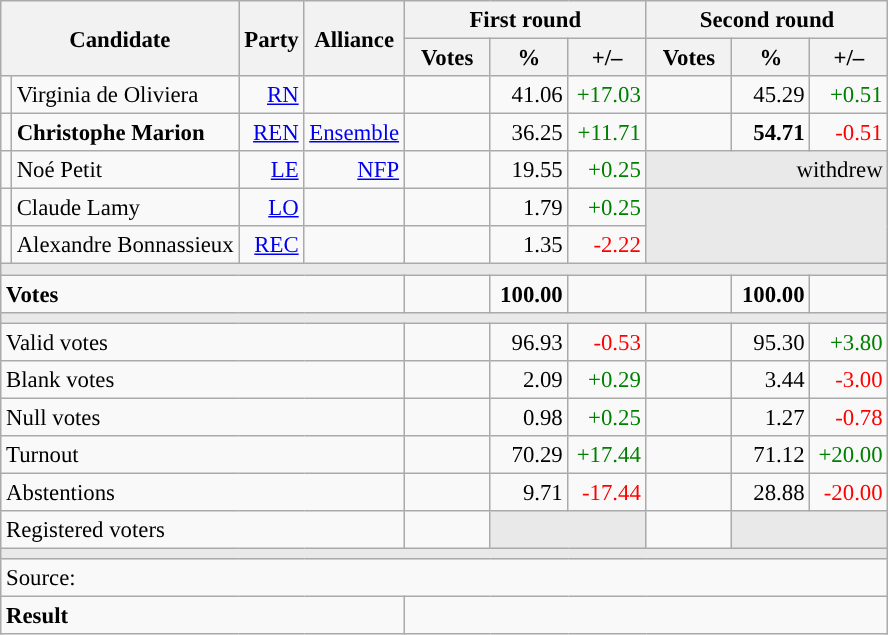<table class="wikitable" style="text-align:right;font-size:95%;">
<tr>
<th rowspan="2" colspan="2">Candidate</th>
<th colspan="1" rowspan="2">Party</th>
<th colspan="1" rowspan="2">Alliance</th>
<th colspan="3">First round</th>
<th colspan="3">Second round</th>
</tr>
<tr>
<th style="width:50px;">Votes</th>
<th style="width:45px;">%</th>
<th style="width:45px;">+/–</th>
<th style="width:50px;">Votes</th>
<th style="width:45px;">%</th>
<th style="width:45px;">+/–</th>
</tr>
<tr>
<td style="color:inherit;background:"></td>
<td style="text-align:left;">Virginia de Oliviera</td>
<td><a href='#'>RN</a></td>
<td></td>
<td></td>
<td>41.06</td>
<td style="color:green;">+17.03</td>
<td></td>
<td>45.29</td>
<td style="color:green;">+0.51</td>
</tr>
<tr>
<td style="color:inherit;background:"></td>
<td style="text-align:left;"><strong>Christophe Marion</strong></td>
<td><a href='#'>REN</a></td>
<td><a href='#'>Ensemble</a></td>
<td></td>
<td>36.25</td>
<td style="color:green;">+11.71</td>
<td><strong></strong></td>
<td><strong>54.71</strong></td>
<td style="color:red;">-0.51</td>
</tr>
<tr>
<td style="color:inherit;background:"></td>
<td style="text-align:left;">Noé Petit</td>
<td><a href='#'>LE</a></td>
<td><a href='#'>NFP</a></td>
<td></td>
<td>19.55</td>
<td style="color:green;">+0.25</td>
<td colspan="3" style="background:#E9E9E9;">withdrew</td>
</tr>
<tr>
<td style="color:inherit;background:"></td>
<td style="text-align:left;">Claude Lamy</td>
<td><a href='#'>LO</a></td>
<td></td>
<td></td>
<td>1.79</td>
<td style="color:green;">+0.25</td>
<td colspan="3" rowspan="2" style="background:#E9E9E9;"></td>
</tr>
<tr>
<td style="color:inherit;background:"></td>
<td style="text-align:left;">Alexandre Bonnassieux</td>
<td><a href='#'>REC</a></td>
<td></td>
<td></td>
<td>1.35</td>
<td style="color:red;">-2.22</td>
</tr>
<tr>
<td colspan="10" style="background:#E9E9E9;"></td>
</tr>
<tr style="font-weight:bold;">
<td colspan="4" style="text-align:left;">Votes</td>
<td></td>
<td>100.00</td>
<td></td>
<td></td>
<td>100.00</td>
<td></td>
</tr>
<tr>
<td colspan="10" style="background:#E9E9E9;"></td>
</tr>
<tr>
<td colspan="4" style="text-align:left;">Valid votes</td>
<td></td>
<td>96.93</td>
<td style="color:red;">-0.53</td>
<td></td>
<td>95.30</td>
<td style="color:green;">+3.80</td>
</tr>
<tr>
<td colspan="4" style="text-align:left;">Blank votes</td>
<td></td>
<td>2.09</td>
<td style="color:green;">+0.29</td>
<td></td>
<td>3.44</td>
<td style="color:red;">-3.00</td>
</tr>
<tr>
<td colspan="4" style="text-align:left;">Null votes</td>
<td></td>
<td>0.98</td>
<td style="color:green;">+0.25</td>
<td></td>
<td>1.27</td>
<td style="color:red;">-0.78</td>
</tr>
<tr>
<td colspan="4" style="text-align:left;">Turnout</td>
<td></td>
<td>70.29</td>
<td style="color:green;">+17.44</td>
<td></td>
<td>71.12</td>
<td style="color:green;">+20.00</td>
</tr>
<tr>
<td colspan="4" style="text-align:left;">Abstentions</td>
<td></td>
<td>9.71</td>
<td style="color:red;">-17.44</td>
<td></td>
<td>28.88</td>
<td style="color:red;">-20.00</td>
</tr>
<tr>
<td colspan="4" style="text-align:left;">Registered voters</td>
<td></td>
<td colspan="2" style="background:#E9E9E9;"></td>
<td></td>
<td colspan="2" style="background:#E9E9E9;"></td>
</tr>
<tr>
<td colspan="10" style="background:#E9E9E9;"></td>
</tr>
<tr>
<td colspan="10" style="text-align:left;">Source: </td>
</tr>
<tr style="font-weight:bold">
<td colspan="4" style="text-align:left;">Result</td>
<td colspan="6" style="background-color:"></td>
</tr>
</table>
